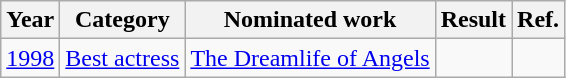<table class="wikitable">
<tr>
<th>Year</th>
<th>Category</th>
<th>Nominated work</th>
<th>Result</th>
<th>Ref.</th>
</tr>
<tr>
<td><a href='#'>1998</a></td>
<td><a href='#'>Best actress</a></td>
<td><a href='#'>The Dreamlife of Angels</a></td>
<td></td>
<td></td>
</tr>
</table>
